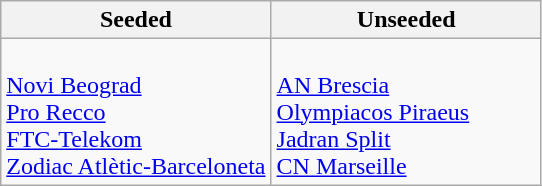<table class="wikitable collapsible collapsed">
<tr>
<th width=50%>Seeded</th>
<th width=50%>Unseeded</th>
</tr>
<tr>
<td><br> <a href='#'>Novi Beograd</a><br>
 <a href='#'>Pro Recco</a><br>
 <a href='#'>FTC-Telekom</a><br>
 <a href='#'>Zodiac Atlètic-Barceloneta</a></td>
<td><br> <a href='#'>AN Brescia</a><br>
 <a href='#'>Olympiacos Piraeus</a> <br>
 <a href='#'>Jadran Split</a><br>
 <a href='#'>CN Marseille</a></td>
</tr>
</table>
